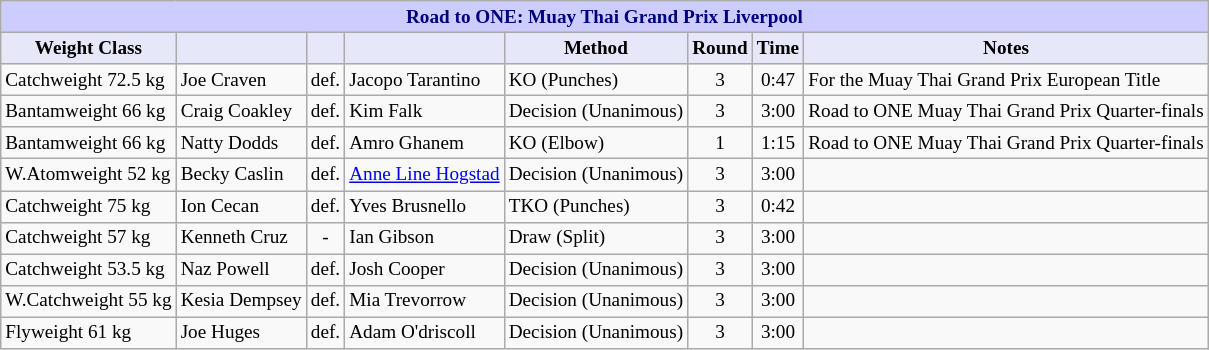<table class="wikitable" style="font-size: 80%;">
<tr>
<th colspan="8" style="background-color: #ccf; color: #000080; text-align: center;"><strong>Road to ONE: Muay Thai Grand Prix Liverpool</strong></th>
</tr>
<tr>
<th colspan="1" style="background-color: #E6E8FA; color: #000000; text-align: center;">Weight Class</th>
<th colspan="1" style="background-color: #E6E8FA; color: #000000; text-align: center;"></th>
<th colspan="1" style="background-color: #E6E8FA; color: #000000; text-align: center;"></th>
<th colspan="1" style="background-color: #E6E8FA; color: #000000; text-align: center;"></th>
<th colspan="1" style="background-color: #E6E8FA; color: #000000; text-align: center;">Method</th>
<th colspan="1" style="background-color: #E6E8FA; color: #000000; text-align: center;">Round</th>
<th colspan="1" style="background-color: #E6E8FA; color: #000000; text-align: center;">Time</th>
<th colspan="1" style="background-color: #E6E8FA; color: #000000; text-align: center;">Notes</th>
</tr>
<tr>
<td>Catchweight 72.5 kg</td>
<td> Joe Craven</td>
<td align=center>def.</td>
<td> Jacopo Tarantino</td>
<td>KO (Punches)</td>
<td align=center>3</td>
<td align=center>0:47</td>
<td>For the Muay Thai Grand Prix European Title</td>
</tr>
<tr>
<td>Bantamweight 66 kg</td>
<td> Craig Coakley</td>
<td align=center>def.</td>
<td> Kim Falk</td>
<td>Decision (Unanimous)</td>
<td align=center>3</td>
<td align=center>3:00</td>
<td>Road to ONE Muay Thai Grand Prix Quarter-finals</td>
</tr>
<tr>
<td>Bantamweight 66 kg</td>
<td> Natty Dodds</td>
<td align=center>def.</td>
<td> Amro Ghanem</td>
<td>KO (Elbow)</td>
<td align=center>1</td>
<td align=center>1:15</td>
<td>Road to ONE Muay Thai Grand Prix Quarter-finals</td>
</tr>
<tr>
<td>W.Atomweight 52 kg</td>
<td> Becky Caslin</td>
<td align=center>def.</td>
<td> <a href='#'>Anne Line Hogstad</a></td>
<td>Decision (Unanimous)</td>
<td align=center>3</td>
<td align=center>3:00</td>
<td></td>
</tr>
<tr>
<td>Catchweight 75 kg</td>
<td> Ion Cecan</td>
<td align=center>def.</td>
<td> Yves Brusnello</td>
<td>TKO (Punches)</td>
<td align=center>3</td>
<td align=center>0:42</td>
<td></td>
</tr>
<tr>
<td>Catchweight 57 kg</td>
<td> Kenneth Cruz</td>
<td align=center>-</td>
<td> Ian Gibson</td>
<td>Draw (Split)</td>
<td align=center>3</td>
<td align=center>3:00</td>
<td></td>
</tr>
<tr>
<td>Catchweight 53.5 kg</td>
<td> Naz Powell</td>
<td align=center>def.</td>
<td> Josh Cooper</td>
<td>Decision (Unanimous)</td>
<td align=center>3</td>
<td align=center>3:00</td>
<td></td>
</tr>
<tr>
<td>W.Catchweight 55 kg</td>
<td> Kesia Dempsey</td>
<td align=center>def.</td>
<td> Mia Trevorrow</td>
<td>Decision (Unanimous)</td>
<td align=center>3</td>
<td align=center>3:00</td>
<td></td>
</tr>
<tr>
<td>Flyweight 61 kg</td>
<td> Joe Huges</td>
<td align=center>def.</td>
<td> Adam O'driscoll</td>
<td>Decision (Unanimous)</td>
<td align=center>3</td>
<td align=center>3:00</td>
<td></td>
</tr>
</table>
